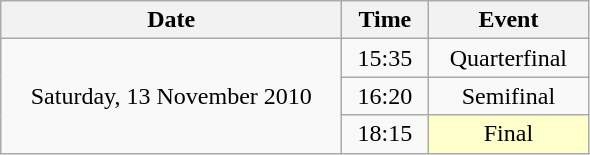<table class = "wikitable" style="text-align:center;">
<tr>
<th width=220>Date</th>
<th width=50>Time</th>
<th width=100>Event</th>
</tr>
<tr>
<td rowspan=3>Saturday, 13 November 2010</td>
<td>15:35</td>
<td>Quarterfinal</td>
</tr>
<tr>
<td>16:20</td>
<td>Semifinal</td>
</tr>
<tr>
<td>18:15</td>
<td bgcolor=ffffcc>Final</td>
</tr>
</table>
